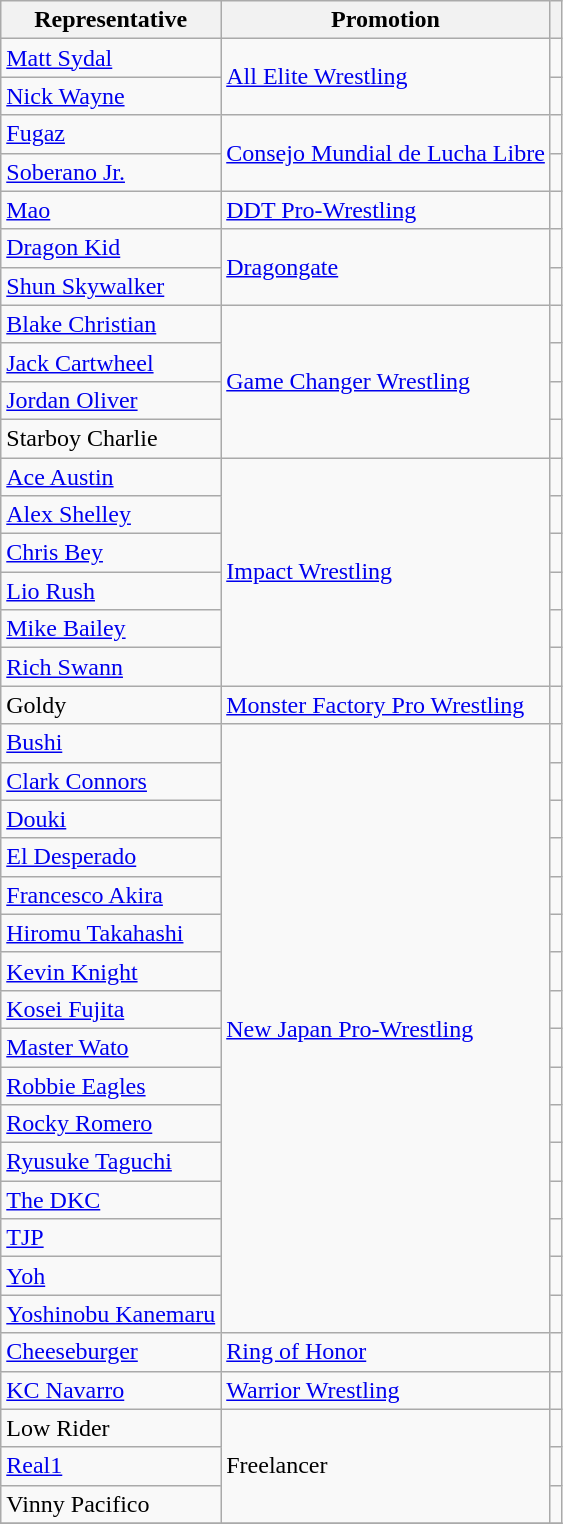<table class="wikitable sortable">
<tr>
<th>Representative</th>
<th>Promotion</th>
<th class="unsortable"></th>
</tr>
<tr>
<td><a href='#'>Matt Sydal</a></td>
<td rowspan="2"><a href='#'>All Elite Wrestling</a></td>
<td></td>
</tr>
<tr>
<td><a href='#'>Nick Wayne</a></td>
<td></td>
</tr>
<tr>
<td><a href='#'>Fugaz</a></td>
<td rowspan="2"><a href='#'>Consejo Mundial de Lucha Libre</a></td>
<td></td>
</tr>
<tr>
<td><a href='#'>Soberano Jr.</a></td>
<td></td>
</tr>
<tr>
<td><a href='#'>Mao</a></td>
<td rowspan="1"><a href='#'>DDT Pro-Wrestling</a></td>
<td></td>
</tr>
<tr>
<td><a href='#'>Dragon Kid</a></td>
<td rowspan="2"><a href='#'>Dragongate</a></td>
<td></td>
</tr>
<tr>
<td><a href='#'>Shun Skywalker</a></td>
<td></td>
</tr>
<tr>
<td><a href='#'>Blake Christian</a></td>
<td rowspan="4"><a href='#'>Game Changer Wrestling</a></td>
<td></td>
</tr>
<tr>
<td><a href='#'>Jack Cartwheel</a></td>
<td></td>
</tr>
<tr>
<td><a href='#'>Jordan Oliver</a></td>
<td></td>
</tr>
<tr>
<td>Starboy Charlie</td>
<td></td>
</tr>
<tr>
<td><a href='#'>Ace Austin</a></td>
<td rowspan="6"><a href='#'>Impact Wrestling</a></td>
<td></td>
</tr>
<tr>
<td><a href='#'>Alex Shelley</a></td>
<td></td>
</tr>
<tr>
<td><a href='#'>Chris Bey</a></td>
<td></td>
</tr>
<tr>
<td><a href='#'>Lio Rush</a></td>
<td></td>
</tr>
<tr>
<td><a href='#'>Mike Bailey</a></td>
<td></td>
</tr>
<tr>
<td><a href='#'>Rich Swann</a></td>
<td></td>
</tr>
<tr>
<td>Goldy</td>
<td rowspan="1"><a href='#'>Monster Factory Pro Wrestling</a></td>
<td></td>
</tr>
<tr>
<td><a href='#'>Bushi</a></td>
<td rowspan="16"><a href='#'>New Japan Pro-Wrestling</a></td>
<td></td>
</tr>
<tr>
<td><a href='#'>Clark Connors</a></td>
<td></td>
</tr>
<tr>
<td><a href='#'>Douki</a></td>
<td></td>
</tr>
<tr>
<td><a href='#'>El Desperado</a></td>
<td></td>
</tr>
<tr>
<td><a href='#'>Francesco Akira</a></td>
<td></td>
</tr>
<tr>
<td><a href='#'>Hiromu Takahashi</a></td>
<td></td>
</tr>
<tr>
<td><a href='#'>Kevin Knight</a></td>
<td></td>
</tr>
<tr>
<td><a href='#'>Kosei Fujita</a></td>
<td></td>
</tr>
<tr>
<td><a href='#'>Master Wato</a></td>
<td></td>
</tr>
<tr>
<td><a href='#'>Robbie Eagles</a></td>
<td></td>
</tr>
<tr>
<td><a href='#'>Rocky Romero</a></td>
<td></td>
</tr>
<tr>
<td><a href='#'>Ryusuke Taguchi</a></td>
<td></td>
</tr>
<tr>
<td><a href='#'>The DKC</a></td>
<td></td>
</tr>
<tr>
<td><a href='#'>TJP</a></td>
<td></td>
</tr>
<tr>
<td><a href='#'>Yoh</a></td>
<td></td>
</tr>
<tr>
<td><a href='#'>Yoshinobu Kanemaru</a></td>
<td></td>
</tr>
<tr>
<td><a href='#'>Cheeseburger</a></td>
<td rowspan="1"><a href='#'>Ring of Honor</a></td>
<td></td>
</tr>
<tr>
<td><a href='#'>KC Navarro</a></td>
<td rowspan="1"><a href='#'>Warrior Wrestling</a></td>
<td></td>
</tr>
<tr>
<td>Low Rider</td>
<td rowspan="3">Freelancer</td>
<td></td>
</tr>
<tr>
<td><a href='#'>Real1</a></td>
<td></td>
</tr>
<tr>
<td>Vinny Pacifico</td>
<td></td>
</tr>
<tr>
</tr>
</table>
